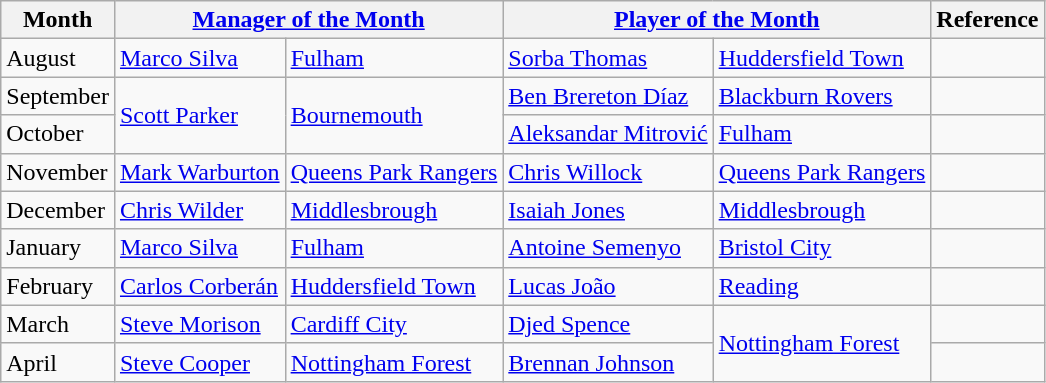<table class="wikitable">
<tr>
<th rowspan="1">Month</th>
<th colspan="2"><a href='#'>Manager of the Month</a></th>
<th colspan="2"><a href='#'>Player of the Month</a></th>
<th rowspan="1">Reference</th>
</tr>
<tr>
<td>August</td>
<td> <a href='#'>Marco Silva</a></td>
<td><a href='#'>Fulham</a></td>
<td> <a href='#'>Sorba Thomas</a></td>
<td><a href='#'>Huddersfield Town</a></td>
<td></td>
</tr>
<tr>
<td>September</td>
<td rowspan=2> <a href='#'>Scott Parker</a></td>
<td rowspan=2><a href='#'>Bournemouth</a></td>
<td> <a href='#'>Ben Brereton Díaz</a></td>
<td><a href='#'>Blackburn Rovers</a></td>
<td></td>
</tr>
<tr>
<td>October</td>
<td> <a href='#'>Aleksandar Mitrović</a></td>
<td><a href='#'>Fulham</a></td>
<td></td>
</tr>
<tr>
<td>November</td>
<td> <a href='#'>Mark Warburton</a></td>
<td><a href='#'>Queens Park Rangers</a></td>
<td> <a href='#'>Chris Willock</a></td>
<td><a href='#'>Queens Park Rangers</a></td>
<td></td>
</tr>
<tr>
<td>December</td>
<td> <a href='#'>Chris Wilder</a></td>
<td><a href='#'>Middlesbrough</a></td>
<td> <a href='#'>Isaiah Jones</a></td>
<td><a href='#'>Middlesbrough</a></td>
<td></td>
</tr>
<tr>
<td>January</td>
<td> <a href='#'>Marco Silva</a></td>
<td><a href='#'>Fulham</a></td>
<td> <a href='#'>Antoine Semenyo</a></td>
<td><a href='#'>Bristol City</a></td>
<td></td>
</tr>
<tr>
<td>February</td>
<td> <a href='#'>Carlos Corberán</a></td>
<td><a href='#'>Huddersfield Town</a></td>
<td> <a href='#'>Lucas João</a></td>
<td><a href='#'>Reading</a></td>
<td></td>
</tr>
<tr>
<td>March</td>
<td> <a href='#'>Steve Morison</a></td>
<td><a href='#'>Cardiff City</a></td>
<td> <a href='#'>Djed Spence</a></td>
<td rowspan=2><a href='#'>Nottingham Forest</a></td>
<td></td>
</tr>
<tr>
<td>April</td>
<td> <a href='#'>Steve Cooper</a></td>
<td><a href='#'>Nottingham Forest</a></td>
<td> <a href='#'>Brennan Johnson</a></td>
<td></td>
</tr>
</table>
